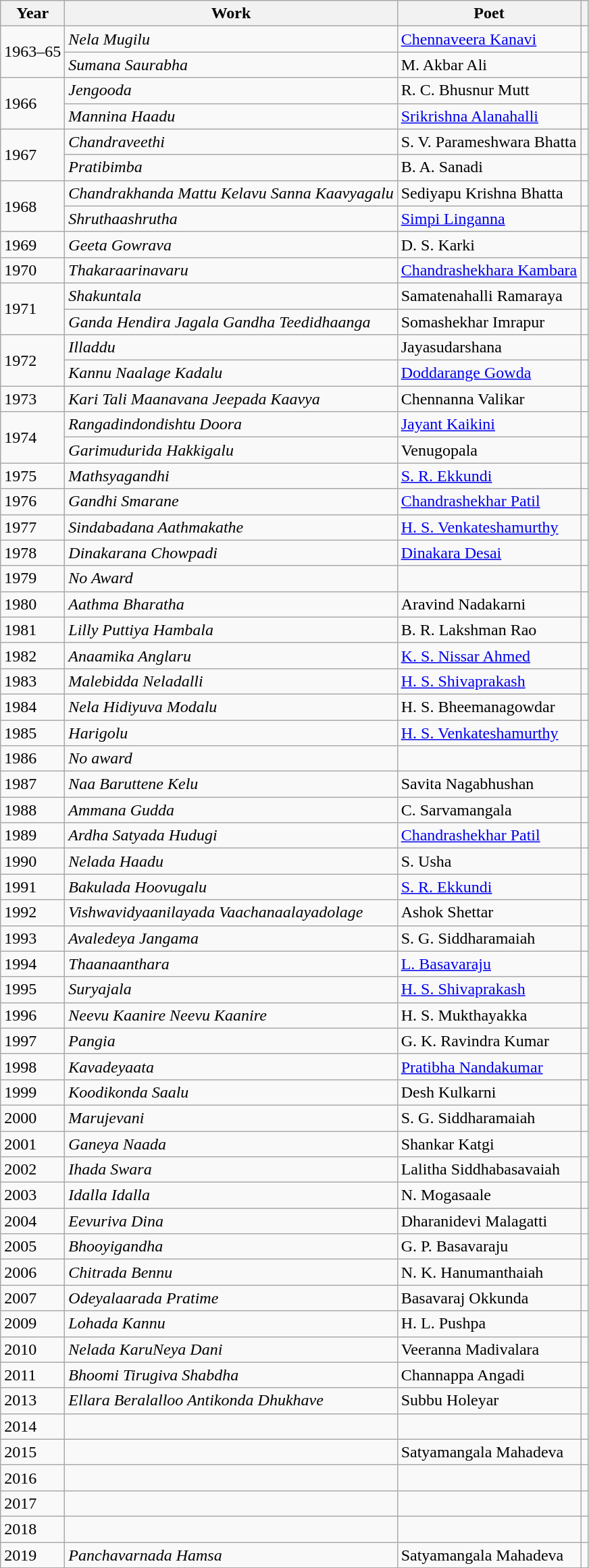<table class="wikitable sortable">
<tr>
<th>Year</th>
<th>Work</th>
<th>Poet</th>
<th class="unsortable"></th>
</tr>
<tr>
<td rowspan=2>1963–65</td>
<td><em>Nela Mugilu</em></td>
<td><a href='#'>Chennaveera Kanavi</a></td>
<td></td>
</tr>
<tr>
<td><em>Sumana Saurabha</em></td>
<td>M. Akbar Ali</td>
<td></td>
</tr>
<tr>
<td rowspan=2>1966</td>
<td><em>Jengooda</em></td>
<td>R. C. Bhusnur Mutt</td>
<td></td>
</tr>
<tr>
<td><em>Mannina Haadu</em></td>
<td><a href='#'>Srikrishna Alanahalli</a></td>
<td></td>
</tr>
<tr>
<td rowspan=2>1967</td>
<td><em>Chandraveethi</em></td>
<td>S. V. Parameshwara Bhatta</td>
<td></td>
</tr>
<tr>
<td><em>Pratibimba</em></td>
<td>B. A. Sanadi</td>
<td></td>
</tr>
<tr>
<td rowspan=2>1968</td>
<td><em>Chandrakhanda Mattu Kelavu Sanna Kaavyagalu</em></td>
<td>Sediyapu Krishna Bhatta</td>
<td></td>
</tr>
<tr>
<td><em>Shruthaashrutha</em></td>
<td><a href='#'>Simpi Linganna</a></td>
<td></td>
</tr>
<tr>
<td>1969</td>
<td><em>Geeta Gowrava</em></td>
<td>D. S. Karki</td>
<td></td>
</tr>
<tr>
<td>1970</td>
<td><em>Thakaraarinavaru</em></td>
<td><a href='#'>Chandrashekhara Kambara</a></td>
<td></td>
</tr>
<tr>
<td rowspan=2>1971</td>
<td><em>Shakuntala</em></td>
<td>Samatenahalli Ramaraya</td>
<td></td>
</tr>
<tr>
<td><em>Ganda Hendira Jagala Gandha Teedidhaanga</em></td>
<td>Somashekhar Imrapur</td>
<td></td>
</tr>
<tr>
<td rowspan=2>1972</td>
<td><em>Illaddu</em></td>
<td>Jayasudarshana</td>
<td></td>
</tr>
<tr>
<td><em>Kannu Naalage Kadalu</em></td>
<td><a href='#'>Doddarange Gowda</a></td>
<td></td>
</tr>
<tr>
<td>1973</td>
<td><em>Kari Tali Maanavana Jeepada Kaavya</em></td>
<td>Chennanna Valikar</td>
<td></td>
</tr>
<tr>
<td rowspan=2>1974</td>
<td><em>Rangadindondishtu Doora</em></td>
<td><a href='#'>Jayant Kaikini</a></td>
<td></td>
</tr>
<tr>
<td><em>Garimudurida Hakkigalu</em></td>
<td>Venugopala</td>
<td></td>
</tr>
<tr>
<td>1975</td>
<td><em>Mathsyagandhi</em></td>
<td><a href='#'>S. R. Ekkundi</a></td>
<td></td>
</tr>
<tr>
<td>1976</td>
<td><em>Gandhi Smarane</em></td>
<td><a href='#'>Chandrashekhar Patil</a></td>
<td></td>
</tr>
<tr>
<td>1977</td>
<td><em>Sindabadana Aathmakathe</em></td>
<td><a href='#'>H. S. Venkateshamurthy</a></td>
<td></td>
</tr>
<tr>
<td>1978</td>
<td><em>Dinakarana Chowpadi</em></td>
<td><a href='#'>Dinakara Desai</a></td>
<td></td>
</tr>
<tr>
<td>1979</td>
<td><em>No Award</em></td>
<td></td>
<td></td>
</tr>
<tr>
<td>1980</td>
<td><em>Aathma Bharatha</em></td>
<td>Aravind Nadakarni</td>
<td></td>
</tr>
<tr>
<td>1981</td>
<td><em>Lilly Puttiya Hambala</em></td>
<td>B. R. Lakshman Rao</td>
<td></td>
</tr>
<tr>
<td>1982</td>
<td><em>Anaamika Anglaru</em></td>
<td><a href='#'>K. S. Nissar Ahmed</a></td>
<td></td>
</tr>
<tr>
<td>1983</td>
<td><em>Malebidda Neladalli</em></td>
<td><a href='#'>H. S. Shivaprakash</a></td>
<td></td>
</tr>
<tr>
<td>1984</td>
<td><em>Nela Hidiyuva Modalu</em></td>
<td>H. S. Bheemanagowdar</td>
<td></td>
</tr>
<tr>
<td>1985</td>
<td><em>Harigolu</em></td>
<td><a href='#'>H. S. Venkateshamurthy</a></td>
<td></td>
</tr>
<tr>
<td>1986</td>
<td><em>No award</em></td>
<td></td>
<td></td>
</tr>
<tr>
<td>1987</td>
<td><em>Naa Baruttene Kelu</em></td>
<td>Savita Nagabhushan</td>
<td></td>
</tr>
<tr>
<td>1988</td>
<td><em>Ammana Gudda</em></td>
<td>C. Sarvamangala</td>
<td></td>
</tr>
<tr>
<td>1989</td>
<td><em>Ardha Satyada Hudugi</em></td>
<td><a href='#'>Chandrashekhar Patil</a></td>
<td></td>
</tr>
<tr>
<td>1990</td>
<td><em>Nelada Haadu</em></td>
<td>S. Usha</td>
<td></td>
</tr>
<tr>
<td>1991</td>
<td><em>Bakulada Hoovugalu</em></td>
<td><a href='#'>S. R. Ekkundi</a></td>
<td></td>
</tr>
<tr>
<td>1992</td>
<td><em>Vishwavidyaanilayada Vaachanaalayadolage</em></td>
<td>Ashok Shettar</td>
<td></td>
</tr>
<tr>
<td>1993</td>
<td><em>Avaledeya Jangama</em></td>
<td>S. G. Siddharamaiah</td>
<td></td>
</tr>
<tr>
<td>1994</td>
<td><em>Thaanaanthara</em></td>
<td><a href='#'>L. Basavaraju</a></td>
<td></td>
</tr>
<tr>
<td>1995</td>
<td><em>Suryajala</em></td>
<td><a href='#'>H. S. Shivaprakash</a></td>
<td></td>
</tr>
<tr>
<td>1996</td>
<td><em>Neevu Kaanire Neevu Kaanire</em></td>
<td>H. S. Mukthayakka</td>
<td></td>
</tr>
<tr>
<td>1997</td>
<td><em>Pangia</em></td>
<td>G. K. Ravindra Kumar</td>
<td></td>
</tr>
<tr>
<td>1998</td>
<td><em>Kavadeyaata</em></td>
<td><a href='#'>Pratibha Nandakumar</a></td>
<td></td>
</tr>
<tr>
<td>1999</td>
<td><em>Koodikonda Saalu</em></td>
<td>Desh Kulkarni</td>
<td></td>
</tr>
<tr>
<td>2000</td>
<td><em>Marujevani</em></td>
<td>S. G. Siddharamaiah</td>
<td></td>
</tr>
<tr>
<td>2001</td>
<td><em>Ganeya Naada</em></td>
<td>Shankar Katgi</td>
<td></td>
</tr>
<tr>
<td>2002</td>
<td><em>Ihada Swara</em></td>
<td>Lalitha Siddhabasavaiah</td>
<td></td>
</tr>
<tr>
<td>2003</td>
<td><em>Idalla Idalla</em></td>
<td>N. Mogasaale</td>
<td></td>
</tr>
<tr>
<td>2004</td>
<td><em>Eevuriva Dina</em></td>
<td>Dharanidevi Malagatti</td>
<td></td>
</tr>
<tr>
<td>2005</td>
<td><em>Bhooyigandha</em></td>
<td>G. P. Basavaraju</td>
<td></td>
</tr>
<tr>
<td>2006</td>
<td><em>Chitrada Bennu</em></td>
<td>N. K. Hanumanthaiah</td>
<td></td>
</tr>
<tr>
<td>2007</td>
<td><em>Odeyalaarada Pratime</em></td>
<td>Basavaraj Okkunda</td>
<td></td>
</tr>
<tr>
<td>2009</td>
<td><em>Lohada Kannu</em></td>
<td>H. L. Pushpa</td>
<td></td>
</tr>
<tr>
<td>2010</td>
<td><em>Nelada KaruNeya Dani</em></td>
<td>Veeranna Madivalara</td>
<td></td>
</tr>
<tr>
<td>2011</td>
<td><em>Bhoomi Tirugiva Shabdha</em></td>
<td>Channappa Angadi</td>
<td></td>
</tr>
<tr>
<td>2013</td>
<td><em>Ellara Beralalloo Antikonda Dhukhave</em></td>
<td>Subbu Holeyar</td>
<td></td>
</tr>
<tr>
<td>2014</td>
<td></td>
<td></td>
<td></td>
</tr>
<tr>
<td>2015</td>
<td></td>
<td>Satyamangala Mahadeva</td>
<td></td>
</tr>
<tr>
<td>2016</td>
<td></td>
<td></td>
<td></td>
</tr>
<tr>
<td>2017</td>
<td></td>
<td></td>
<td></td>
</tr>
<tr>
<td>2018</td>
<td></td>
<td></td>
<td></td>
</tr>
<tr>
<td>2019</td>
<td><em>Panchavarnada Hamsa</em></td>
<td>Satyamangala Mahadeva</td>
<td></td>
</tr>
</table>
